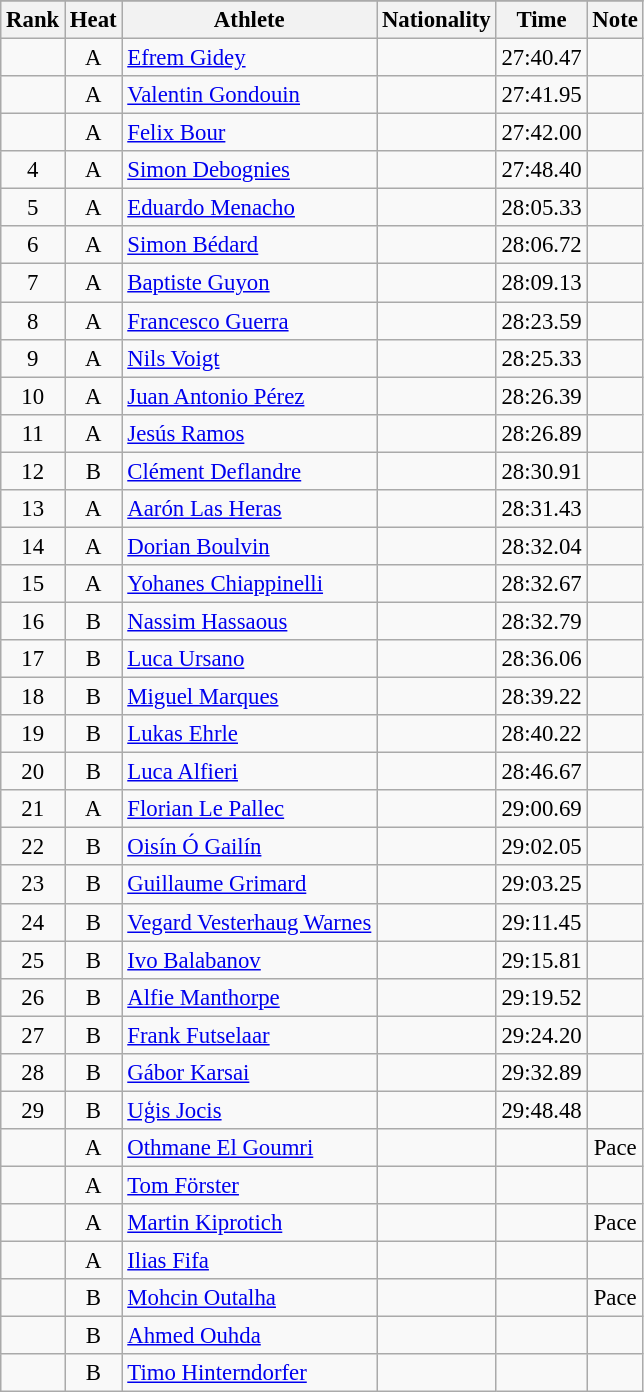<table class="wikitable sortable" style=" text-align:center; font-size:95%;">
<tr>
</tr>
<tr>
<th>Rank</th>
<th>Heat</th>
<th>Athlete</th>
<th>Nationality</th>
<th>Time</th>
<th>Note</th>
</tr>
<tr>
<td></td>
<td>A</td>
<td align=left><a href='#'>Efrem Gidey</a></td>
<td align=left></td>
<td>27:40.47</td>
<td></td>
</tr>
<tr>
<td></td>
<td>A</td>
<td align=left><a href='#'>Valentin Gondouin</a></td>
<td align=left></td>
<td>27:41.95</td>
<td></td>
</tr>
<tr>
<td></td>
<td>A</td>
<td align=left><a href='#'>Felix Bour</a></td>
<td align=left></td>
<td>27:42.00</td>
<td></td>
</tr>
<tr>
<td>4</td>
<td>A</td>
<td align=left><a href='#'>Simon Debognies</a></td>
<td align=left></td>
<td>27:48.40</td>
<td></td>
</tr>
<tr>
<td>5</td>
<td>A</td>
<td align=left><a href='#'>Eduardo Menacho</a></td>
<td align=left></td>
<td>28:05.33</td>
<td></td>
</tr>
<tr>
<td>6</td>
<td>A</td>
<td align=left><a href='#'>Simon Bédard</a></td>
<td align=left></td>
<td>28:06.72</td>
<td></td>
</tr>
<tr>
<td>7</td>
<td>A</td>
<td align=left><a href='#'>Baptiste Guyon</a></td>
<td align=left></td>
<td>28:09.13</td>
<td></td>
</tr>
<tr>
<td>8</td>
<td>A</td>
<td align=left><a href='#'>Francesco Guerra</a></td>
<td align=left></td>
<td>28:23.59</td>
<td></td>
</tr>
<tr>
<td>9</td>
<td>A</td>
<td align=left><a href='#'>Nils Voigt</a></td>
<td align=left></td>
<td>28:25.33</td>
<td></td>
</tr>
<tr>
<td>10</td>
<td>A</td>
<td align=left><a href='#'>Juan Antonio Pérez</a></td>
<td align=left></td>
<td>28:26.39</td>
<td></td>
</tr>
<tr>
<td>11</td>
<td>A</td>
<td align=left><a href='#'>Jesús Ramos</a></td>
<td align=left></td>
<td>28:26.89</td>
<td></td>
</tr>
<tr>
<td>12</td>
<td>B</td>
<td align=left><a href='#'>Clément Deflandre</a></td>
<td align=left></td>
<td>28:30.91</td>
<td></td>
</tr>
<tr>
<td>13</td>
<td>A</td>
<td align=left><a href='#'>Aarón Las Heras</a></td>
<td align=left></td>
<td>28:31.43</td>
<td></td>
</tr>
<tr>
<td>14</td>
<td>A</td>
<td align=left><a href='#'>Dorian Boulvin</a></td>
<td align=left></td>
<td>28:32.04</td>
<td></td>
</tr>
<tr>
<td>15</td>
<td>A</td>
<td align=left><a href='#'>Yohanes Chiappinelli</a></td>
<td align=left></td>
<td>28:32.67</td>
<td></td>
</tr>
<tr>
<td>16</td>
<td>B</td>
<td align=left><a href='#'>Nassim Hassaous</a></td>
<td align=left></td>
<td>28:32.79</td>
<td></td>
</tr>
<tr>
<td>17</td>
<td>B</td>
<td align=left><a href='#'>Luca Ursano</a></td>
<td align=left></td>
<td>28:36.06</td>
<td></td>
</tr>
<tr>
<td>18</td>
<td>B</td>
<td align=left><a href='#'>Miguel Marques</a></td>
<td align=left></td>
<td>28:39.22</td>
<td></td>
</tr>
<tr>
<td>19</td>
<td>B</td>
<td align=left><a href='#'>Lukas Ehrle</a></td>
<td align=left></td>
<td>28:40.22</td>
<td></td>
</tr>
<tr>
<td>20</td>
<td>B</td>
<td align=left><a href='#'>Luca Alfieri</a></td>
<td align=left></td>
<td>28:46.67</td>
<td></td>
</tr>
<tr>
<td>21</td>
<td>A</td>
<td align=left><a href='#'>Florian Le Pallec</a></td>
<td align=left></td>
<td>29:00.69</td>
<td></td>
</tr>
<tr>
<td>22</td>
<td>B</td>
<td align=left><a href='#'>Oisín Ó Gailín</a></td>
<td align=left></td>
<td>29:02.05</td>
<td></td>
</tr>
<tr>
<td>23</td>
<td>B</td>
<td align=left><a href='#'>Guillaume Grimard</a></td>
<td align=left></td>
<td>29:03.25</td>
<td></td>
</tr>
<tr>
<td>24</td>
<td>B</td>
<td align=left><a href='#'>Vegard Vesterhaug Warnes</a></td>
<td align=left></td>
<td>29:11.45</td>
<td></td>
</tr>
<tr>
<td>25</td>
<td>B</td>
<td align=left><a href='#'>Ivo Balabanov</a></td>
<td align=left></td>
<td>29:15.81</td>
<td></td>
</tr>
<tr>
<td>26</td>
<td>B</td>
<td align=left><a href='#'>Alfie Manthorpe</a></td>
<td align=left></td>
<td>29:19.52</td>
<td></td>
</tr>
<tr>
<td>27</td>
<td>B</td>
<td align=left><a href='#'>Frank Futselaar</a></td>
<td align=left></td>
<td>29:24.20</td>
<td></td>
</tr>
<tr>
<td>28</td>
<td>B</td>
<td align=left><a href='#'>Gábor Karsai</a></td>
<td align=left></td>
<td>29:32.89</td>
<td></td>
</tr>
<tr>
<td>29</td>
<td>B</td>
<td align=left><a href='#'>Uģis Jocis</a></td>
<td align=left></td>
<td>29:48.48</td>
<td></td>
</tr>
<tr>
<td></td>
<td>A</td>
<td align=left><a href='#'>Othmane El Goumri</a></td>
<td align=left></td>
<td></td>
<td>Pace</td>
</tr>
<tr>
<td></td>
<td>A</td>
<td align=left><a href='#'>Tom Förster</a></td>
<td align=left></td>
<td></td>
<td></td>
</tr>
<tr>
<td></td>
<td>A</td>
<td align=left><a href='#'>Martin Kiprotich</a></td>
<td align=left></td>
<td></td>
<td>Pace</td>
</tr>
<tr>
<td></td>
<td>A</td>
<td align=left><a href='#'>Ilias Fifa</a></td>
<td align=left></td>
<td></td>
<td></td>
</tr>
<tr>
<td></td>
<td>B</td>
<td align=left><a href='#'>Mohcin Outalha</a></td>
<td align=left></td>
<td></td>
<td>Pace</td>
</tr>
<tr>
<td></td>
<td>B</td>
<td align=left><a href='#'>Ahmed Ouhda</a></td>
<td align=left></td>
<td></td>
<td></td>
</tr>
<tr>
<td></td>
<td>B</td>
<td align=left><a href='#'>Timo Hinterndorfer</a></td>
<td align=left></td>
<td></td>
<td></td>
</tr>
</table>
